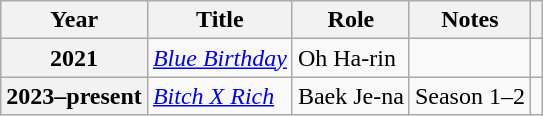<table class="wikitable plainrowheaders">
<tr>
<th scope="col">Year</th>
<th scope="col">Title</th>
<th scope="col">Role</th>
<th scope="col">Notes</th>
<th scope="col"></th>
</tr>
<tr>
<th scope="row">2021</th>
<td><em><a href='#'>Blue Birthday</a></em></td>
<td>Oh Ha-rin</td>
<td></td>
<td style="text-align:center"></td>
</tr>
<tr>
<th scope="row">2023–present</th>
<td><em><a href='#'>Bitch X Rich</a></em></td>
<td>Baek Je-na</td>
<td>Season 1–2</td>
<td style="text-align:center"></td>
</tr>
</table>
